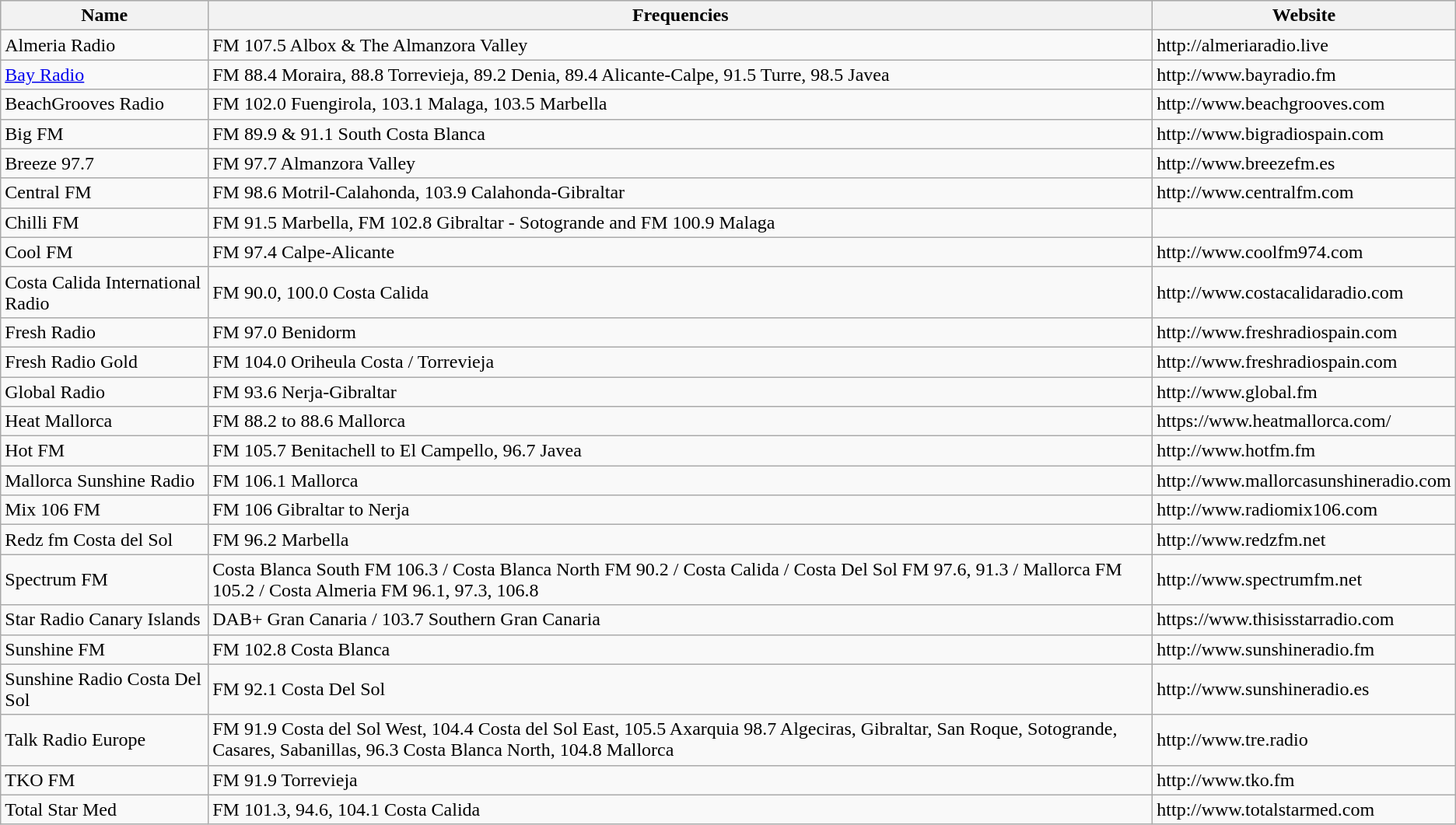<table class="wikitable sortable">
<tr style="background-color:#C9C9C9">
<th>Name</th>
<th>Frequencies</th>
<th>Website</th>
</tr>
<tr>
<td>Almeria Radio</td>
<td>FM 107.5 Albox & The Almanzora Valley</td>
<td>http://almeriaradio.live</td>
</tr>
<tr>
<td><a href='#'>Bay Radio</a></td>
<td>FM 88.4 Moraira, 88.8 Torrevieja, 89.2 Denia, 89.4 Alicante-Calpe, 91.5 Turre, 98.5 Javea</td>
<td>http://www.bayradio.fm</td>
</tr>
<tr>
<td>BeachGrooves Radio</td>
<td>FM 102.0 Fuengirola, 103.1 Malaga, 103.5 Marbella</td>
<td>http://www.beachgrooves.com</td>
</tr>
<tr>
<td>Big FM</td>
<td>FM 89.9 & 91.1 South Costa Blanca</td>
<td>http://www.bigradiospain.com</td>
</tr>
<tr>
<td>Breeze 97.7</td>
<td>FM 97.7 Almanzora Valley</td>
<td>http://www.breezefm.es</td>
</tr>
<tr>
<td>Central FM</td>
<td>FM 98.6 Motril-Calahonda, 103.9 Calahonda-Gibraltar</td>
<td>http://www.centralfm.com</td>
</tr>
<tr>
<td>Chilli FM</td>
<td>FM 91.5 Marbella, FM 102.8 Gibraltar - Sotogrande and FM 100.9 Malaga</td>
<td></td>
</tr>
<tr>
<td>Cool FM</td>
<td>FM 97.4 Calpe-Alicante</td>
<td>http://www.coolfm974.com</td>
</tr>
<tr>
<td>Costa Calida International Radio</td>
<td>FM 90.0, 100.0 Costa Calida</td>
<td>http://www.costacalidaradio.com</td>
</tr>
<tr>
<td>Fresh Radio</td>
<td>FM 97.0 Benidorm</td>
<td>http://www.freshradiospain.com</td>
</tr>
<tr>
<td>Fresh Radio Gold</td>
<td>FM 104.0 Oriheula Costa / Torrevieja</td>
<td>http://www.freshradiospain.com</td>
</tr>
<tr>
<td>Global Radio</td>
<td>FM 93.6 Nerja-Gibraltar</td>
<td>http://www.global.fm</td>
</tr>
<tr>
<td>Heat Mallorca</td>
<td>FM 88.2 to 88.6 Mallorca</td>
<td>https://www.heatmallorca.com/</td>
</tr>
<tr>
<td>Hot FM</td>
<td>FM 105.7 Benitachell to El Campello, 96.7 Javea</td>
<td>http://www.hotfm.fm</td>
</tr>
<tr>
<td>Mallorca Sunshine Radio</td>
<td>FM 106.1 Mallorca</td>
<td>http://www.mallorcasunshineradio.com</td>
</tr>
<tr>
<td>Mix 106 FM</td>
<td>FM 106 Gibraltar to Nerja</td>
<td>http://www.radiomix106.com</td>
</tr>
<tr>
<td>Redz fm Costa del Sol</td>
<td>FM 96.2 Marbella</td>
<td>http://www.redzfm.net</td>
</tr>
<tr>
<td>Spectrum FM</td>
<td>Costa Blanca South FM 106.3 / Costa Blanca North FM 90.2 / Costa Calida / Costa Del Sol FM 97.6, 91.3 / Mallorca FM 105.2 / Costa Almeria FM 96.1, 97.3, 106.8</td>
<td>http://www.spectrumfm.net </td>
</tr>
<tr>
<td>Star Radio Canary Islands</td>
<td>DAB+ Gran Canaria / 103.7 Southern Gran Canaria</td>
<td>https://www.thisisstarradio.com</td>
</tr>
<tr>
<td>Sunshine FM</td>
<td>FM 102.8 Costa Blanca</td>
<td>http://www.sunshineradio.fm</td>
</tr>
<tr>
<td>Sunshine Radio Costa Del Sol</td>
<td>FM 92.1 Costa Del Sol</td>
<td>http://www.sunshineradio.es</td>
</tr>
<tr>
<td>Talk Radio Europe</td>
<td>FM 91.9 Costa del Sol West, 104.4 Costa del Sol East, 105.5 Axarquia 98.7 Algeciras, Gibraltar, San Roque, Sotogrande, Casares, Sabanillas, 96.3 Costa Blanca North, 104.8 Mallorca</td>
<td>http://www.tre.radio</td>
</tr>
<tr>
<td>TKO FM</td>
<td>FM 91.9 Torrevieja</td>
<td>http://www.tko.fm</td>
</tr>
<tr>
<td>Total Star Med</td>
<td>FM 101.3, 94.6, 104.1 Costa Calida</td>
<td>http://www.totalstarmed.com</td>
</tr>
</table>
